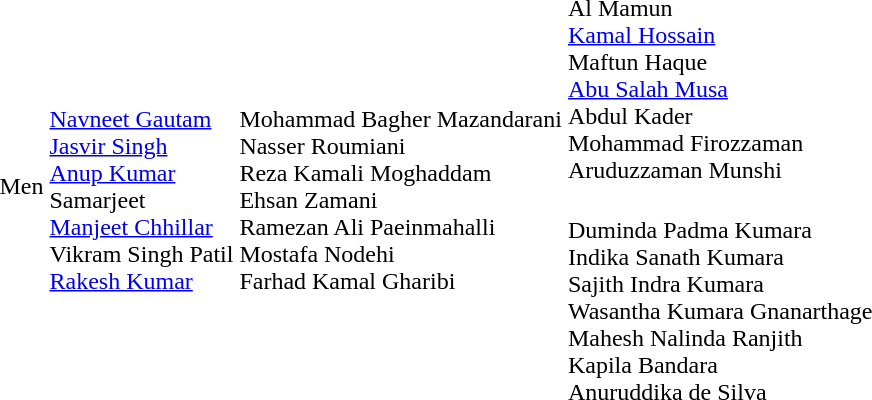<table>
<tr>
<td rowspan=2>Men</td>
<td rowspan=2><br><a href='#'>Navneet Gautam</a><br><a href='#'>Jasvir Singh</a><br><a href='#'>Anup Kumar</a><br>Samarjeet<br><a href='#'>Manjeet Chhillar</a><br>Vikram Singh Patil<br><a href='#'>Rakesh Kumar</a></td>
<td rowspan=2><br>Mohammad Bagher Mazandarani<br>Nasser Roumiani<br>Reza Kamali Moghaddam<br>Ehsan Zamani<br>Ramezan Ali Paeinmahalli<br>Mostafa Nodehi<br>Farhad Kamal Gharibi</td>
<td><br>Al Mamun<br><a href='#'>Kamal Hossain</a><br>Maftun Haque<br> <a href='#'>Abu Salah Musa</a><br>Abdul Kader<br>Mohammad Firozzaman<br>Aruduzzaman Munshi</td>
</tr>
<tr>
<td><br>Duminda Padma Kumara<br>Indika Sanath Kumara<br>Sajith Indra Kumara<br>Wasantha Kumara Gnanarthage<br>Mahesh Nalinda Ranjith<br>Kapila Bandara<br>Anuruddika de Silva</td>
</tr>
</table>
